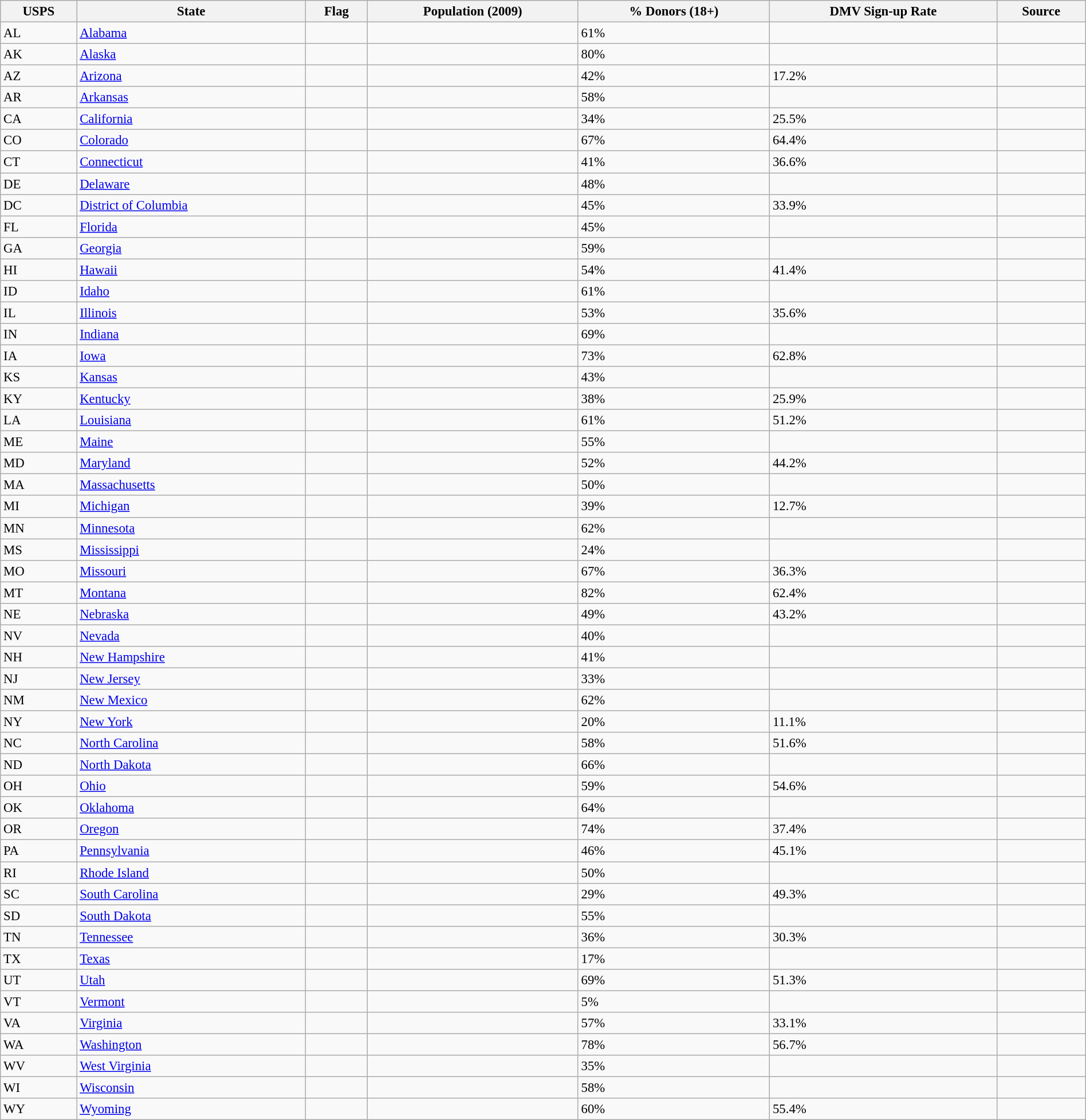<table class="wikitable sortable" style="font-size:95%; white-space:nowrap; width:100%">
<tr>
<th>USPS</th>
<th>State</th>
<th class="unsortable">Flag</th>
<th>Population (2009)</th>
<th>% Donors (18+)</th>
<th>DMV Sign-up Rate</th>
<th>Source</th>
</tr>
<tr>
<td>AL</td>
<td><a href='#'>Alabama</a></td>
<td></td>
<td></td>
<td>61%</td>
<td></td>
<td></td>
</tr>
<tr>
<td>AK</td>
<td><a href='#'>Alaska</a></td>
<td></td>
<td></td>
<td>80%</td>
<td></td>
<td></td>
</tr>
<tr>
<td>AZ</td>
<td><a href='#'>Arizona</a></td>
<td></td>
<td></td>
<td>42%</td>
<td>17.2%</td>
<td></td>
</tr>
<tr>
<td>AR</td>
<td><a href='#'>Arkansas</a></td>
<td></td>
<td></td>
<td>58%</td>
<td></td>
<td></td>
</tr>
<tr>
<td>CA</td>
<td><a href='#'>California</a></td>
<td></td>
<td></td>
<td>34%</td>
<td>25.5%</td>
<td></td>
</tr>
<tr>
<td>CO</td>
<td><a href='#'>Colorado</a></td>
<td></td>
<td></td>
<td>67%</td>
<td>64.4%</td>
<td></td>
</tr>
<tr>
<td>CT</td>
<td><a href='#'>Connecticut</a></td>
<td></td>
<td></td>
<td>41%</td>
<td>36.6%</td>
<td></td>
</tr>
<tr>
<td>DE</td>
<td><a href='#'>Delaware</a></td>
<td></td>
<td></td>
<td>48%</td>
<td></td>
<td></td>
</tr>
<tr>
<td>DC</td>
<td><a href='#'>District of Columbia</a></td>
<td></td>
<td></td>
<td>45%</td>
<td>33.9%</td>
<td></td>
</tr>
<tr>
<td>FL</td>
<td><a href='#'>Florida</a></td>
<td></td>
<td></td>
<td>45%</td>
<td></td>
<td></td>
</tr>
<tr>
<td>GA</td>
<td><a href='#'>Georgia</a></td>
<td></td>
<td></td>
<td>59%</td>
<td></td>
<td></td>
</tr>
<tr>
<td>HI</td>
<td><a href='#'>Hawaii</a></td>
<td></td>
<td></td>
<td>54%</td>
<td>41.4%</td>
<td></td>
</tr>
<tr>
<td>ID</td>
<td><a href='#'>Idaho</a></td>
<td></td>
<td></td>
<td>61%</td>
<td></td>
<td></td>
</tr>
<tr>
<td>IL</td>
<td><a href='#'>Illinois</a></td>
<td></td>
<td></td>
<td>53%</td>
<td>35.6%</td>
<td></td>
</tr>
<tr>
<td>IN</td>
<td><a href='#'>Indiana</a></td>
<td></td>
<td></td>
<td>69%</td>
<td></td>
<td></td>
</tr>
<tr>
<td>IA</td>
<td><a href='#'>Iowa</a></td>
<td></td>
<td></td>
<td>73%</td>
<td>62.8%</td>
<td></td>
</tr>
<tr>
<td>KS</td>
<td><a href='#'>Kansas</a></td>
<td></td>
<td></td>
<td>43%</td>
<td></td>
<td></td>
</tr>
<tr>
<td>KY</td>
<td><a href='#'>Kentucky</a></td>
<td></td>
<td></td>
<td>38%</td>
<td>25.9%</td>
<td></td>
</tr>
<tr>
<td>LA</td>
<td><a href='#'>Louisiana</a></td>
<td></td>
<td></td>
<td>61%</td>
<td>51.2%</td>
<td></td>
</tr>
<tr>
<td>ME</td>
<td><a href='#'>Maine</a></td>
<td></td>
<td></td>
<td>55%</td>
<td></td>
<td></td>
</tr>
<tr>
<td>MD</td>
<td><a href='#'>Maryland</a></td>
<td></td>
<td></td>
<td>52%</td>
<td>44.2%</td>
<td></td>
</tr>
<tr>
<td>MA</td>
<td><a href='#'>Massachusetts</a></td>
<td></td>
<td></td>
<td>50%</td>
<td></td>
<td></td>
</tr>
<tr>
<td>MI</td>
<td><a href='#'>Michigan</a></td>
<td></td>
<td></td>
<td>39%</td>
<td>12.7%</td>
<td></td>
</tr>
<tr>
<td>MN</td>
<td><a href='#'>Minnesota</a></td>
<td></td>
<td></td>
<td>62%</td>
<td></td>
<td></td>
</tr>
<tr>
<td>MS</td>
<td><a href='#'>Mississippi</a></td>
<td></td>
<td></td>
<td>24%</td>
<td></td>
<td></td>
</tr>
<tr>
<td>MO</td>
<td><a href='#'>Missouri</a></td>
<td></td>
<td></td>
<td>67%</td>
<td>36.3%</td>
<td></td>
</tr>
<tr>
<td>MT</td>
<td><a href='#'>Montana</a></td>
<td></td>
<td></td>
<td>82%</td>
<td>62.4%</td>
<td></td>
</tr>
<tr>
<td>NE</td>
<td><a href='#'>Nebraska</a></td>
<td></td>
<td></td>
<td>49%</td>
<td>43.2%</td>
<td></td>
</tr>
<tr>
<td>NV</td>
<td><a href='#'>Nevada</a></td>
<td></td>
<td></td>
<td>40%</td>
<td></td>
<td></td>
</tr>
<tr>
<td>NH</td>
<td><a href='#'>New Hampshire</a></td>
<td></td>
<td></td>
<td>41%</td>
<td></td>
<td></td>
</tr>
<tr>
<td>NJ</td>
<td><a href='#'>New Jersey</a></td>
<td></td>
<td></td>
<td>33%</td>
<td></td>
<td></td>
</tr>
<tr>
<td>NM</td>
<td><a href='#'>New Mexico</a></td>
<td></td>
<td></td>
<td>62%</td>
<td></td>
<td></td>
</tr>
<tr>
<td>NY</td>
<td><a href='#'>New York</a></td>
<td></td>
<td></td>
<td>20%</td>
<td>11.1%</td>
<td></td>
</tr>
<tr>
<td>NC</td>
<td><a href='#'>North Carolina</a></td>
<td></td>
<td></td>
<td>58%</td>
<td>51.6%</td>
<td></td>
</tr>
<tr>
<td>ND</td>
<td><a href='#'>North Dakota</a></td>
<td></td>
<td></td>
<td>66%</td>
<td></td>
<td></td>
</tr>
<tr>
<td>OH</td>
<td><a href='#'>Ohio</a></td>
<td></td>
<td></td>
<td>59%</td>
<td>54.6%</td>
<td></td>
</tr>
<tr>
<td>OK</td>
<td><a href='#'>Oklahoma</a></td>
<td></td>
<td></td>
<td>64%</td>
<td></td>
<td></td>
</tr>
<tr>
<td>OR</td>
<td><a href='#'>Oregon</a></td>
<td></td>
<td></td>
<td>74%</td>
<td>37.4%</td>
<td></td>
</tr>
<tr>
<td>PA</td>
<td><a href='#'>Pennsylvania</a></td>
<td></td>
<td></td>
<td>46%</td>
<td>45.1%</td>
<td></td>
</tr>
<tr>
<td>RI</td>
<td><a href='#'>Rhode Island</a></td>
<td></td>
<td></td>
<td>50%</td>
<td></td>
<td></td>
</tr>
<tr>
<td>SC</td>
<td><a href='#'>South Carolina</a></td>
<td></td>
<td></td>
<td>29%</td>
<td>49.3%</td>
<td></td>
</tr>
<tr>
<td>SD</td>
<td><a href='#'>South Dakota</a></td>
<td></td>
<td></td>
<td>55%</td>
<td></td>
<td></td>
</tr>
<tr>
<td>TN</td>
<td><a href='#'>Tennessee</a></td>
<td></td>
<td></td>
<td>36%</td>
<td>30.3%</td>
<td></td>
</tr>
<tr>
<td>TX</td>
<td><a href='#'>Texas</a></td>
<td></td>
<td></td>
<td>17%</td>
<td></td>
<td></td>
</tr>
<tr>
<td>UT</td>
<td><a href='#'>Utah</a></td>
<td></td>
<td></td>
<td>69%</td>
<td>51.3%</td>
<td></td>
</tr>
<tr>
<td>VT</td>
<td><a href='#'>Vermont</a></td>
<td></td>
<td></td>
<td>5%</td>
<td></td>
<td></td>
</tr>
<tr>
<td>VA</td>
<td><a href='#'>Virginia</a></td>
<td></td>
<td></td>
<td>57%</td>
<td>33.1%</td>
<td></td>
</tr>
<tr>
<td>WA</td>
<td><a href='#'>Washington</a></td>
<td></td>
<td></td>
<td>78%</td>
<td>56.7%</td>
<td></td>
</tr>
<tr>
<td>WV</td>
<td><a href='#'>West Virginia</a></td>
<td></td>
<td></td>
<td>35%</td>
<td></td>
<td></td>
</tr>
<tr>
<td>WI</td>
<td><a href='#'>Wisconsin</a></td>
<td></td>
<td></td>
<td>58%</td>
<td></td>
<td></td>
</tr>
<tr>
<td>WY</td>
<td><a href='#'>Wyoming</a></td>
<td></td>
<td></td>
<td>60%</td>
<td>55.4%</td>
<td></td>
</tr>
</table>
